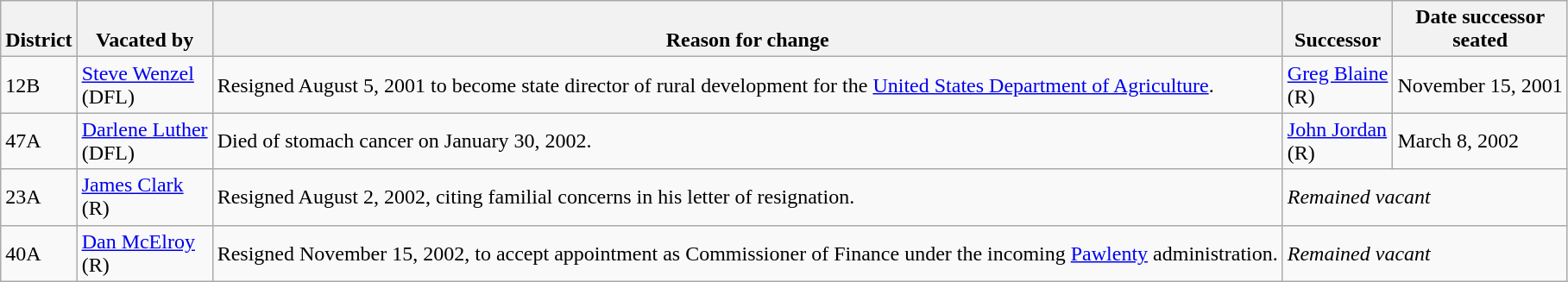<table class="wikitable sortable">
<tr style="vertical-align:bottom;">
<th>District</th>
<th>Vacated by</th>
<th>Reason for change</th>
<th>Successor</th>
<th>Date successor<br>seated</th>
</tr>
<tr>
<td>12B</td>
<td nowrap ><a href='#'>Steve Wenzel</a><br>(DFL)</td>
<td>Resigned August 5, 2001 to become state director of rural development for the <a href='#'>United States Department of Agriculture</a>.</td>
<td nowrap ><a href='#'>Greg Blaine</a><br>(R)</td>
<td>November 15, 2001</td>
</tr>
<tr>
<td>47A</td>
<td nowrap ><a href='#'>Darlene Luther</a><br>(DFL)</td>
<td>Died of stomach cancer on January 30, 2002.</td>
<td nowrap ><a href='#'>John Jordan</a><br>(R)</td>
<td>March 8, 2002</td>
</tr>
<tr>
<td>23A</td>
<td nowrap ><a href='#'>James Clark</a><br>(R)</td>
<td>Resigned August 2, 2002, citing familial concerns in his letter of resignation.</td>
<td colspan="2"><em>Remained vacant</em></td>
</tr>
<tr>
<td>40A</td>
<td nowrap ><a href='#'>Dan McElroy</a><br>(R)</td>
<td>Resigned November 15, 2002, to accept appointment as Commissioner of Finance under the incoming <a href='#'>Pawlenty</a> administration.</td>
<td colspan="2"><em>Remained vacant</em></td>
</tr>
</table>
